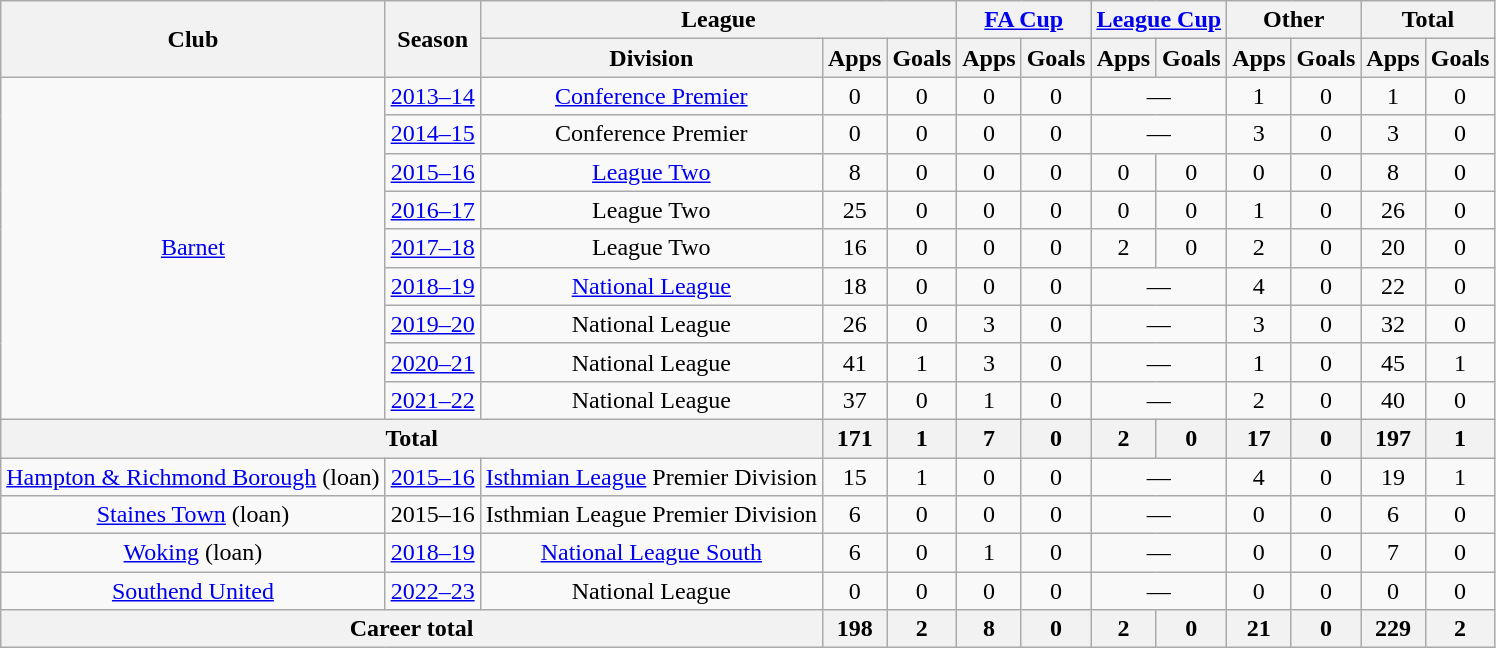<table class="wikitable" style="text-align: center;">
<tr>
<th rowspan="2">Club</th>
<th rowspan="2">Season</th>
<th colspan="3">League</th>
<th colspan="2"><a href='#'>FA Cup</a></th>
<th colspan="2"><a href='#'>League Cup</a></th>
<th colspan="2">Other</th>
<th colspan="2">Total</th>
</tr>
<tr>
<th>Division</th>
<th>Apps</th>
<th>Goals</th>
<th>Apps</th>
<th>Goals</th>
<th>Apps</th>
<th>Goals</th>
<th>Apps</th>
<th>Goals</th>
<th>Apps</th>
<th>Goals</th>
</tr>
<tr>
<td rowspan="9" valign="center"><a href='#'>Barnet</a></td>
<td><a href='#'>2013–14</a></td>
<td><a href='#'>Conference Premier</a></td>
<td>0</td>
<td>0</td>
<td>0</td>
<td>0</td>
<td colspan="2">—</td>
<td>1</td>
<td>0</td>
<td>1</td>
<td>0</td>
</tr>
<tr>
<td><a href='#'>2014–15</a></td>
<td>Conference Premier</td>
<td>0</td>
<td>0</td>
<td>0</td>
<td>0</td>
<td colspan="2">—</td>
<td>3</td>
<td>0</td>
<td>3</td>
<td>0</td>
</tr>
<tr>
<td><a href='#'>2015–16</a></td>
<td><a href='#'>League Two</a></td>
<td>8</td>
<td>0</td>
<td>0</td>
<td>0</td>
<td>0</td>
<td>0</td>
<td>0</td>
<td>0</td>
<td>8</td>
<td>0</td>
</tr>
<tr>
<td><a href='#'>2016–17</a></td>
<td>League Two</td>
<td>25</td>
<td>0</td>
<td>0</td>
<td>0</td>
<td>0</td>
<td>0</td>
<td>1</td>
<td>0</td>
<td>26</td>
<td>0</td>
</tr>
<tr>
<td><a href='#'>2017–18</a></td>
<td>League Two</td>
<td>16</td>
<td>0</td>
<td>0</td>
<td>0</td>
<td>2</td>
<td>0</td>
<td>2</td>
<td>0</td>
<td>20</td>
<td>0</td>
</tr>
<tr>
<td><a href='#'>2018–19</a></td>
<td><a href='#'>National League</a></td>
<td>18</td>
<td>0</td>
<td>0</td>
<td>0</td>
<td colspan="2">—</td>
<td>4</td>
<td>0</td>
<td>22</td>
<td>0</td>
</tr>
<tr>
<td><a href='#'>2019–20</a></td>
<td>National League</td>
<td>26</td>
<td>0</td>
<td>3</td>
<td>0</td>
<td colspan="2">—</td>
<td>3</td>
<td>0</td>
<td>32</td>
<td>0</td>
</tr>
<tr>
<td><a href='#'>2020–21</a></td>
<td>National League</td>
<td>41</td>
<td>1</td>
<td>3</td>
<td>0</td>
<td colspan="2">—</td>
<td>1</td>
<td>0</td>
<td>45</td>
<td>1</td>
</tr>
<tr>
<td><a href='#'>2021–22</a></td>
<td>National League</td>
<td>37</td>
<td>0</td>
<td>1</td>
<td>0</td>
<td colspan="2">—</td>
<td>2</td>
<td>0</td>
<td>40</td>
<td>0</td>
</tr>
<tr>
<th colspan="3">Total</th>
<th>171</th>
<th>1</th>
<th>7</th>
<th>0</th>
<th>2</th>
<th>0</th>
<th>17</th>
<th>0</th>
<th>197</th>
<th>1</th>
</tr>
<tr>
<td rowspan="1" valign="center"><a href='#'>Hampton & Richmond Borough</a> (loan)</td>
<td><a href='#'>2015–16</a></td>
<td><a href='#'>Isthmian League</a> Premier Division</td>
<td>15</td>
<td>1</td>
<td>0</td>
<td>0</td>
<td colspan="2">—</td>
<td>4</td>
<td>0</td>
<td>19</td>
<td>1</td>
</tr>
<tr>
<td rowspan="1" valign="center"><a href='#'>Staines Town</a> (loan)</td>
<td>2015–16</td>
<td>Isthmian League Premier Division</td>
<td>6</td>
<td>0</td>
<td>0</td>
<td>0</td>
<td colspan="2">—</td>
<td>0</td>
<td>0</td>
<td>6</td>
<td>0</td>
</tr>
<tr>
<td rowspan="1" valign="center"><a href='#'>Woking</a> (loan)</td>
<td><a href='#'>2018–19</a></td>
<td><a href='#'>National League South</a></td>
<td>6</td>
<td>0</td>
<td>1</td>
<td>0</td>
<td colspan="2">—</td>
<td>0</td>
<td>0</td>
<td>7</td>
<td>0</td>
</tr>
<tr>
<td rowspan="1" valign="center"><a href='#'>Southend United</a></td>
<td><a href='#'>2022–23</a></td>
<td>National League</td>
<td>0</td>
<td>0</td>
<td>0</td>
<td>0</td>
<td colspan="2">—</td>
<td>0</td>
<td>0</td>
<td>0</td>
<td>0</td>
</tr>
<tr>
<th colspan="3">Career total</th>
<th>198</th>
<th>2</th>
<th>8</th>
<th>0</th>
<th>2</th>
<th>0</th>
<th>21</th>
<th>0</th>
<th>229</th>
<th>2</th>
</tr>
</table>
